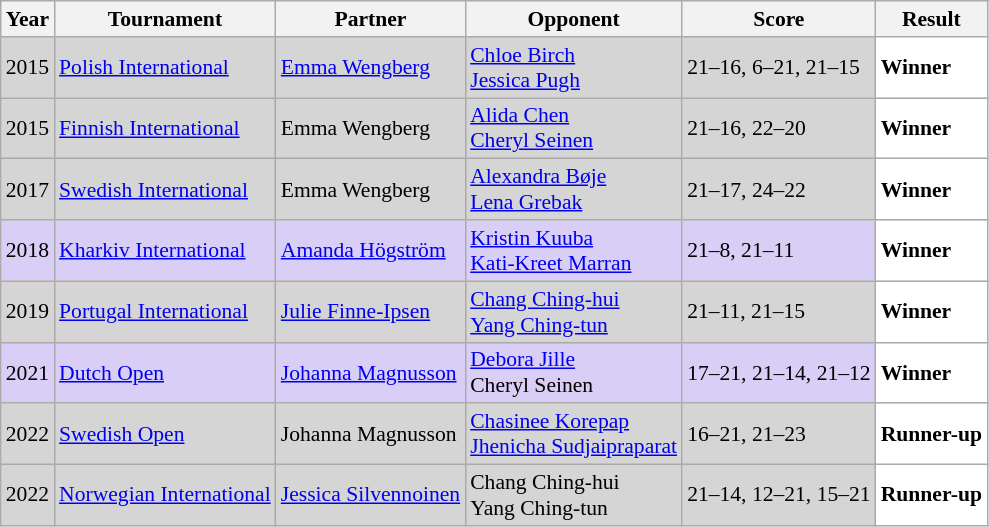<table class="sortable wikitable" style="font-size: 90%;">
<tr>
<th>Year</th>
<th>Tournament</th>
<th>Partner</th>
<th>Opponent</th>
<th>Score</th>
<th>Result</th>
</tr>
<tr style="background:#D5D5D5">
<td align="center">2015</td>
<td align="left"><a href='#'>Polish International</a></td>
<td align="left"> <a href='#'>Emma Wengberg</a></td>
<td align="left"> <a href='#'>Chloe Birch</a><br> <a href='#'>Jessica Pugh</a></td>
<td align="left">21–16, 6–21, 21–15</td>
<td style="text-align:left; background:white"> <strong>Winner</strong></td>
</tr>
<tr style="background:#D5D5D5">
<td align="center">2015</td>
<td align="left"><a href='#'>Finnish International</a></td>
<td align="left"> Emma Wengberg</td>
<td align="left"> <a href='#'>Alida Chen</a><br> <a href='#'>Cheryl Seinen</a></td>
<td align="left">21–16, 22–20</td>
<td style="text-align:left; background:white"> <strong>Winner</strong></td>
</tr>
<tr style="background:#D5D5D5">
<td align="center">2017</td>
<td align="left"><a href='#'>Swedish International</a></td>
<td align="left"> Emma Wengberg</td>
<td align="left"> <a href='#'>Alexandra Bøje</a><br> <a href='#'>Lena Grebak</a></td>
<td align="left">21–17, 24–22</td>
<td style="text-align:left; background:white"> <strong>Winner</strong></td>
</tr>
<tr style="background:#D8CEF6">
<td align="center">2018</td>
<td align="left"><a href='#'>Kharkiv International</a></td>
<td align="left"> <a href='#'>Amanda Högström</a></td>
<td align="left"> <a href='#'>Kristin Kuuba</a><br> <a href='#'>Kati-Kreet Marran</a></td>
<td align="left">21–8, 21–11</td>
<td style="text-align:left; background:white"> <strong>Winner</strong></td>
</tr>
<tr style="background:#D5D5D5">
<td align="center">2019</td>
<td align="left"><a href='#'>Portugal International</a></td>
<td align="left"> <a href='#'>Julie Finne-Ipsen</a></td>
<td align="left"> <a href='#'>Chang Ching-hui</a><br> <a href='#'>Yang Ching-tun</a></td>
<td align="left">21–11, 21–15</td>
<td style="text-align:left; background:white"> <strong>Winner</strong></td>
</tr>
<tr style="background:#D8CEF6">
<td align="center">2021</td>
<td align="left"><a href='#'>Dutch Open</a></td>
<td align="left"> <a href='#'>Johanna Magnusson</a></td>
<td align="left"> <a href='#'>Debora Jille</a><br> Cheryl Seinen</td>
<td align="left">17–21, 21–14, 21–12</td>
<td style="text-align:left; background:white"> <strong>Winner</strong></td>
</tr>
<tr style="background:#D5D5D5">
<td align="center">2022</td>
<td align="left"><a href='#'>Swedish Open</a></td>
<td align="left"> Johanna Magnusson</td>
<td align="left"> <a href='#'>Chasinee Korepap</a><br> <a href='#'>Jhenicha Sudjaipraparat</a></td>
<td align="left">16–21, 21–23</td>
<td style="text-align:left; background:white"> <strong>Runner-up</strong></td>
</tr>
<tr bgcolor="#D5D5D5">
<td align="center">2022</td>
<td align="left"><a href='#'>Norwegian International</a></td>
<td align="left"> <a href='#'>Jessica Silvennoinen</a></td>
<td align="left"> Chang Ching-hui<br> Yang Ching-tun</td>
<td align="left">21–14, 12–21, 15–21</td>
<td style="text-align:left; background:white"> <strong>Runner-up</strong></td>
</tr>
</table>
